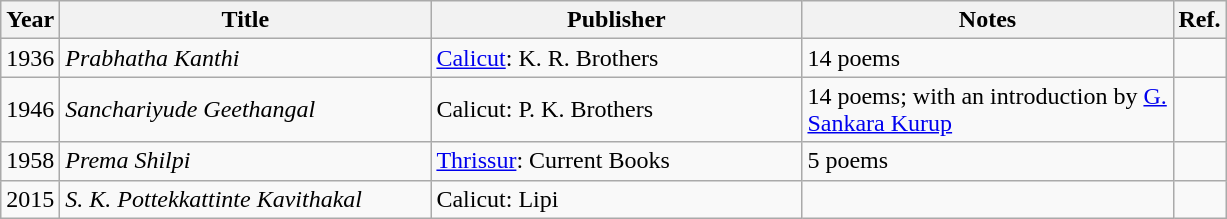<table class="wikitable">
<tr>
<th>Year</th>
<th ! style=width:15em>Title</th>
<th ! style=width:15em>Publisher</th>
<th ! style=width:15em>Notes</th>
<th>Ref.</th>
</tr>
<tr>
<td>1936</td>
<td><em>Prabhatha Kanthi</em></td>
<td><a href='#'>Calicut</a>: K. R. Brothers</td>
<td>14 poems</td>
<td></td>
</tr>
<tr>
<td>1946</td>
<td><em>Sanchariyude Geethangal</em></td>
<td>Calicut: P. K. Brothers</td>
<td>14 poems; with an introduction by <a href='#'>G. Sankara Kurup</a></td>
<td></td>
</tr>
<tr>
<td>1958</td>
<td><em>Prema Shilpi</em></td>
<td><a href='#'>Thrissur</a>: Current Books</td>
<td>5 poems</td>
<td></td>
</tr>
<tr>
<td>2015</td>
<td><em>S. K. Pottekkattinte Kavithakal</em></td>
<td>Calicut: Lipi</td>
<td></td>
<td></td>
</tr>
</table>
